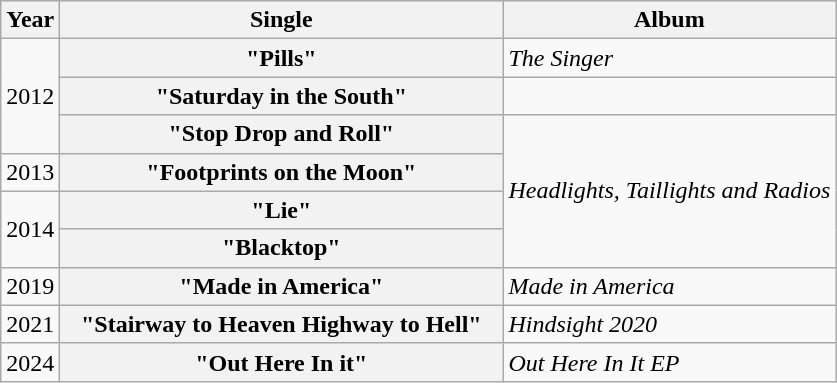<table class="wikitable plainrowheaders">
<tr>
<th>Year</th>
<th style="width:18em;">Single</th>
<th>Album</th>
</tr>
<tr>
<td rowspan="3">2012</td>
<th scope="row">"Pills"</th>
<td><em>The Singer</em></td>
</tr>
<tr>
<th scope="row">"Saturday in the South"</th>
<td></td>
</tr>
<tr>
<th scope="row">"Stop Drop and Roll"</th>
<td rowspan="4"><em>Headlights, Taillights and Radios</em></td>
</tr>
<tr>
<td>2013</td>
<th scope="row">"Footprints on the Moon"</th>
</tr>
<tr>
<td rowspan="2">2014</td>
<th scope="row">"Lie"</th>
</tr>
<tr>
<th scope="row">"Blacktop"</th>
</tr>
<tr>
<td>2019</td>
<th scope="row">"Made in America"</th>
<td><em>Made in America</em></td>
</tr>
<tr>
<td>2021</td>
<th scope="row">"Stairway to Heaven Highway to Hell"</th>
<td><em>Hindsight 2020</em></td>
</tr>
<tr>
<td>2024</td>
<th scope="row">"Out Here In it"</th>
<td><em>Out Here In It EP</em></td>
</tr>
</table>
